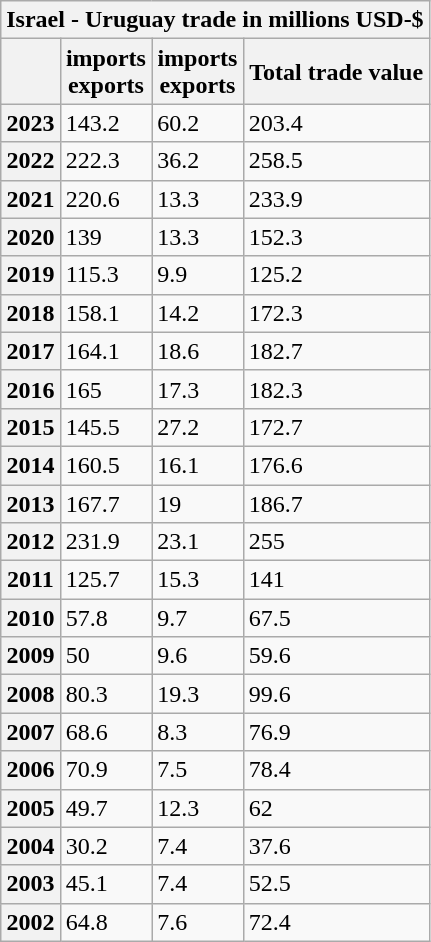<table class="wikitable mw-collapsible mw-collapsed">
<tr>
<th colspan="4">Israel - Uruguay trade in millions USD-$</th>
</tr>
<tr>
<th></th>
<th> imports<br> exports</th>
<th> imports<br> exports</th>
<th>Total trade value</th>
</tr>
<tr>
<th>2023</th>
<td>143.2</td>
<td>60.2</td>
<td>203.4</td>
</tr>
<tr>
<th>2022</th>
<td>222.3</td>
<td>36.2</td>
<td>258.5</td>
</tr>
<tr>
<th>2021</th>
<td>220.6</td>
<td>13.3</td>
<td>233.9</td>
</tr>
<tr>
<th>2020</th>
<td>139</td>
<td>13.3</td>
<td>152.3</td>
</tr>
<tr>
<th>2019</th>
<td>115.3</td>
<td>9.9</td>
<td>125.2</td>
</tr>
<tr>
<th>2018</th>
<td>158.1</td>
<td>14.2</td>
<td>172.3</td>
</tr>
<tr>
<th>2017</th>
<td>164.1</td>
<td>18.6</td>
<td>182.7</td>
</tr>
<tr>
<th>2016</th>
<td>165</td>
<td>17.3</td>
<td>182.3</td>
</tr>
<tr>
<th>2015</th>
<td>145.5</td>
<td>27.2</td>
<td>172.7</td>
</tr>
<tr>
<th>2014</th>
<td>160.5</td>
<td>16.1</td>
<td>176.6</td>
</tr>
<tr>
<th>2013</th>
<td>167.7</td>
<td>19</td>
<td>186.7</td>
</tr>
<tr>
<th>2012</th>
<td>231.9</td>
<td>23.1</td>
<td>255</td>
</tr>
<tr>
<th>2011</th>
<td>125.7</td>
<td>15.3</td>
<td>141</td>
</tr>
<tr>
<th>2010</th>
<td>57.8</td>
<td>9.7</td>
<td>67.5</td>
</tr>
<tr>
<th>2009</th>
<td>50</td>
<td>9.6</td>
<td>59.6</td>
</tr>
<tr>
<th>2008</th>
<td>80.3</td>
<td>19.3</td>
<td>99.6</td>
</tr>
<tr>
<th>2007</th>
<td>68.6</td>
<td>8.3</td>
<td>76.9</td>
</tr>
<tr>
<th>2006</th>
<td>70.9</td>
<td>7.5</td>
<td>78.4</td>
</tr>
<tr>
<th>2005</th>
<td>49.7</td>
<td>12.3</td>
<td>62</td>
</tr>
<tr>
<th>2004</th>
<td>30.2</td>
<td>7.4</td>
<td>37.6</td>
</tr>
<tr>
<th>2003</th>
<td>45.1</td>
<td>7.4</td>
<td>52.5</td>
</tr>
<tr>
<th>2002</th>
<td>64.8</td>
<td>7.6</td>
<td>72.4</td>
</tr>
</table>
